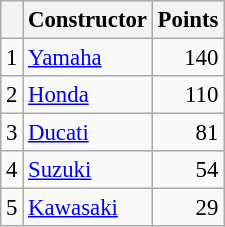<table class="wikitable" style="font-size: 95%;">
<tr>
<th></th>
<th>Constructor</th>
<th>Points</th>
</tr>
<tr>
<td align=center>1</td>
<td> <a href='#'>Yamaha</a></td>
<td align=right>140</td>
</tr>
<tr>
<td align=center>2</td>
<td> <a href='#'>Honda</a></td>
<td align=right>110</td>
</tr>
<tr>
<td align=center>3</td>
<td> <a href='#'>Ducati</a></td>
<td align=right>81</td>
</tr>
<tr>
<td align=center>4</td>
<td> <a href='#'>Suzuki</a></td>
<td align=right>54</td>
</tr>
<tr>
<td align=center>5</td>
<td> <a href='#'>Kawasaki</a></td>
<td align=right>29</td>
</tr>
</table>
